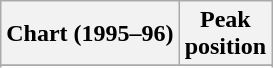<table class="wikitable sortable plainrowheaders" style="text-align:center">
<tr>
<th scope="col">Chart (1995–96)</th>
<th scope="col">Peak<br> position</th>
</tr>
<tr>
</tr>
<tr>
</tr>
</table>
